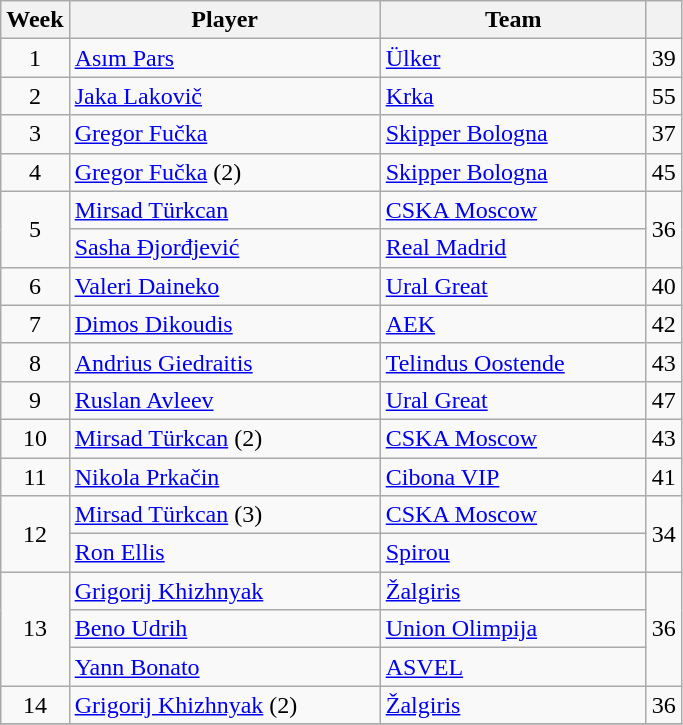<table class="wikitable sortable" style="text-align: center">
<tr>
<th>Week</th>
<th style="width:200px;">Player</th>
<th style="width:170px;">Team</th>
<th></th>
</tr>
<tr>
<td>1</td>
<td align="left"> <a href='#'>Asım Pars</a></td>
<td align="left"> <a href='#'>Ülker</a></td>
<td>39</td>
</tr>
<tr>
<td>2</td>
<td align="left"> <a href='#'>Jaka Lakovič</a></td>
<td align="left"> <a href='#'>Krka</a></td>
<td>55</td>
</tr>
<tr>
<td>3</td>
<td align="left"> <a href='#'>Gregor Fučka</a></td>
<td align="left"> <a href='#'>Skipper Bologna</a></td>
<td>37</td>
</tr>
<tr>
<td>4</td>
<td align="left"> <a href='#'>Gregor Fučka</a> (2)</td>
<td align="left"> <a href='#'>Skipper Bologna</a></td>
<td>45</td>
</tr>
<tr>
<td rowspan=2>5</td>
<td align="left"> <a href='#'>Mirsad Türkcan</a></td>
<td align="left"> <a href='#'>CSKA Moscow</a></td>
<td rowspan=2>36</td>
</tr>
<tr>
<td align="left"> <a href='#'>Sasha Đjorđjević</a></td>
<td align="left"> <a href='#'>Real Madrid</a></td>
</tr>
<tr>
<td>6</td>
<td align="left"> <a href='#'>Valeri Daineko</a></td>
<td align="left"> <a href='#'>Ural Great</a></td>
<td>40</td>
</tr>
<tr>
<td>7</td>
<td align="left"> <a href='#'>Dimos Dikoudis</a></td>
<td align="left"> <a href='#'>AEK</a></td>
<td>42</td>
</tr>
<tr>
<td>8</td>
<td align="left"> <a href='#'>Andrius Giedraitis</a></td>
<td align="left"> <a href='#'>Telindus Oostende</a></td>
<td>43</td>
</tr>
<tr>
<td>9</td>
<td align="left"> <a href='#'>Ruslan Avleev</a></td>
<td align="left"> <a href='#'>Ural Great</a></td>
<td>47</td>
</tr>
<tr>
<td>10</td>
<td align="left"> <a href='#'>Mirsad Türkcan</a> (2)</td>
<td align="left"> <a href='#'>CSKA Moscow</a></td>
<td>43</td>
</tr>
<tr>
<td>11</td>
<td align="left"> <a href='#'>Nikola Prkačin</a></td>
<td align="left"> <a href='#'>Cibona VIP</a></td>
<td>41</td>
</tr>
<tr>
<td rowspan=2>12</td>
<td align="left"> <a href='#'>Mirsad Türkcan</a> (3)</td>
<td align="left"> <a href='#'>CSKA Moscow</a></td>
<td rowspan=2>34</td>
</tr>
<tr>
<td align="left"> <a href='#'>Ron Ellis</a></td>
<td align="left"> <a href='#'>Spirou</a></td>
</tr>
<tr>
<td rowspan=3>13</td>
<td align="left"> <a href='#'>Grigorij Khizhnyak</a></td>
<td align="left"> <a href='#'>Žalgiris</a></td>
<td rowspan=3>36</td>
</tr>
<tr>
<td align="left"> <a href='#'>Beno Udrih</a></td>
<td align="left"> <a href='#'>Union Olimpija</a></td>
</tr>
<tr>
<td align="left"> <a href='#'>Yann Bonato</a></td>
<td align="left"> <a href='#'>ASVEL</a></td>
</tr>
<tr>
<td>14</td>
<td align="left"> <a href='#'>Grigorij Khizhnyak</a> (2)</td>
<td align="left"> <a href='#'>Žalgiris</a></td>
<td>36</td>
</tr>
<tr>
</tr>
</table>
